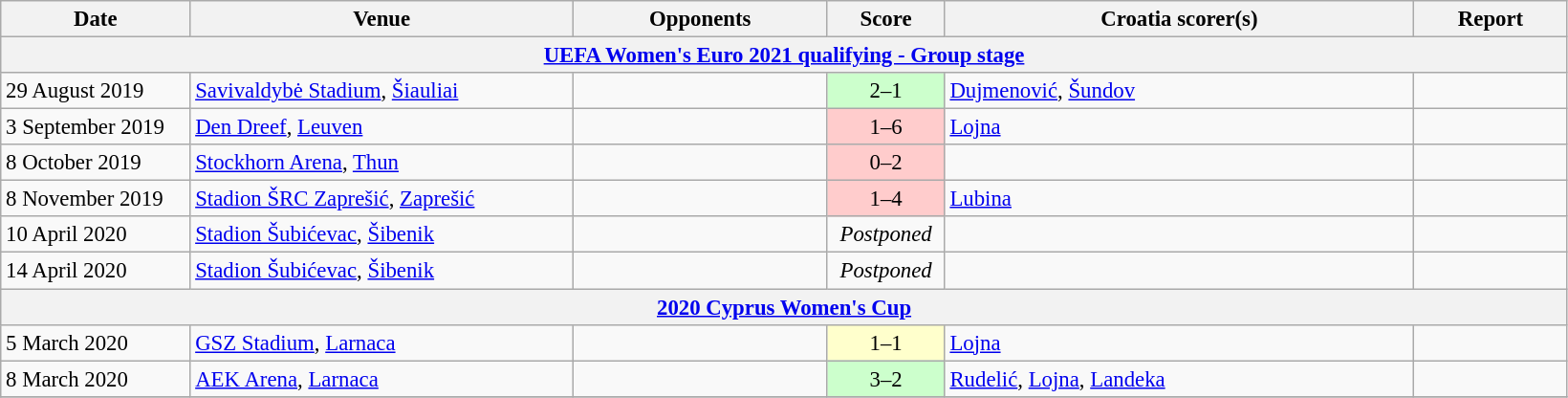<table class="wikitable" style="font-size:95%;">
<tr>
<th width=125>Date</th>
<th width=260>Venue</th>
<th width=170>Opponents</th>
<th width= 75>Score</th>
<th width=320>Croatia scorer(s)</th>
<th width=100>Report</th>
</tr>
<tr>
<th colspan=7><a href='#'>UEFA Women's Euro 2021 qualifying - Group stage</a></th>
</tr>
<tr>
<td>29 August 2019</td>
<td><a href='#'>Savivaldybė Stadium</a>, <a href='#'>Šiauliai</a></td>
<td></td>
<td align=center bgcolor=#CCFFCC>2–1</td>
<td><a href='#'>Dujmenović</a>, <a href='#'>Šundov</a></td>
<td></td>
</tr>
<tr>
<td>3 September 2019</td>
<td><a href='#'>Den Dreef</a>, <a href='#'>Leuven</a></td>
<td></td>
<td align=center bgcolor=#FFCCCC>1–6</td>
<td><a href='#'>Lojna</a></td>
<td></td>
</tr>
<tr>
<td>8 October 2019</td>
<td><a href='#'>Stockhorn Arena</a>, <a href='#'>Thun</a></td>
<td></td>
<td align=center bgcolor=#FFCCCC>0–2</td>
<td></td>
<td></td>
</tr>
<tr>
<td>8 November 2019</td>
<td><a href='#'>Stadion ŠRC Zaprešić</a>, <a href='#'>Zaprešić</a></td>
<td></td>
<td align=center bgcolor=#FFCCCC>1–4</td>
<td><a href='#'>Lubina</a></td>
<td></td>
</tr>
<tr>
<td>10 April 2020</td>
<td><a href='#'>Stadion Šubićevac</a>, <a href='#'>Šibenik</a></td>
<td></td>
<td align=center><em>Postponed</em></td>
<td></td>
<td></td>
</tr>
<tr>
<td>14 April 2020</td>
<td><a href='#'>Stadion Šubićevac</a>, <a href='#'>Šibenik</a></td>
<td></td>
<td align=center><em>Postponed</em></td>
<td></td>
<td></td>
</tr>
<tr>
<th colspan=7><a href='#'>2020 Cyprus Women's Cup</a></th>
</tr>
<tr>
<td>5 March 2020</td>
<td><a href='#'>GSZ Stadium</a>, <a href='#'>Larnaca</a></td>
<td></td>
<td align=center bgcolor=#FFFFCC>1–1</td>
<td><a href='#'>Lojna</a></td>
<td></td>
</tr>
<tr>
<td>8 March 2020</td>
<td><a href='#'>AEK Arena</a>, <a href='#'>Larnaca</a></td>
<td></td>
<td align=center bgcolor=#CCFFCC>3–2</td>
<td><a href='#'>Rudelić</a>, <a href='#'>Lojna</a>, <a href='#'>Landeka</a></td>
<td></td>
</tr>
<tr>
</tr>
</table>
